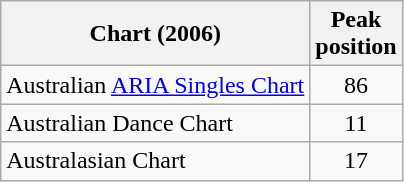<table class="wikitable">
<tr>
<th align="left">Chart (2006)</th>
<th align="left">Peak<br>position</th>
</tr>
<tr>
<td align="left">Australian <a href='#'>ARIA Singles Chart</a></td>
<td align="center">86</td>
</tr>
<tr>
<td align="left">Australian Dance Chart</td>
<td align="center">11</td>
</tr>
<tr>
<td align="left">Australasian Chart</td>
<td align="center">17</td>
</tr>
</table>
